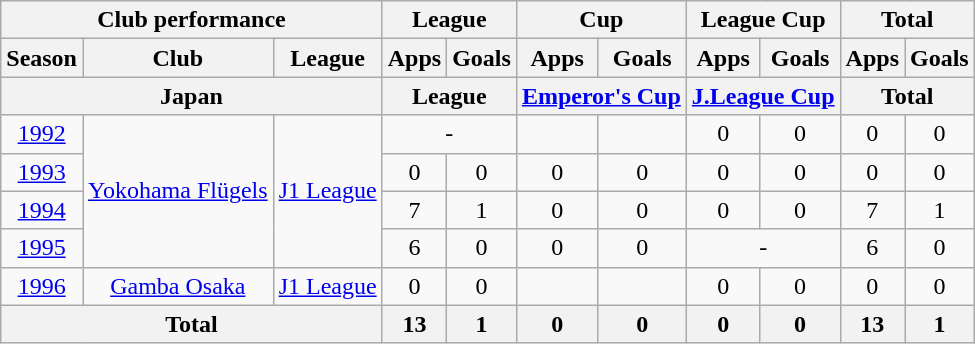<table class="wikitable" style="text-align:center;">
<tr>
<th colspan=3>Club performance</th>
<th colspan=2>League</th>
<th colspan=2>Cup</th>
<th colspan=2>League Cup</th>
<th colspan=2>Total</th>
</tr>
<tr>
<th>Season</th>
<th>Club</th>
<th>League</th>
<th>Apps</th>
<th>Goals</th>
<th>Apps</th>
<th>Goals</th>
<th>Apps</th>
<th>Goals</th>
<th>Apps</th>
<th>Goals</th>
</tr>
<tr>
<th colspan=3>Japan</th>
<th colspan=2>League</th>
<th colspan=2><a href='#'>Emperor's Cup</a></th>
<th colspan=2><a href='#'>J.League Cup</a></th>
<th colspan=2>Total</th>
</tr>
<tr>
<td><a href='#'>1992</a></td>
<td rowspan="4"><a href='#'>Yokohama Flügels</a></td>
<td rowspan="4"><a href='#'>J1 League</a></td>
<td colspan="2">-</td>
<td></td>
<td></td>
<td>0</td>
<td>0</td>
<td>0</td>
<td>0</td>
</tr>
<tr>
<td><a href='#'>1993</a></td>
<td>0</td>
<td>0</td>
<td>0</td>
<td>0</td>
<td>0</td>
<td>0</td>
<td>0</td>
<td>0</td>
</tr>
<tr>
<td><a href='#'>1994</a></td>
<td>7</td>
<td>1</td>
<td>0</td>
<td>0</td>
<td>0</td>
<td>0</td>
<td>7</td>
<td>1</td>
</tr>
<tr>
<td><a href='#'>1995</a></td>
<td>6</td>
<td>0</td>
<td>0</td>
<td>0</td>
<td colspan="2">-</td>
<td>6</td>
<td>0</td>
</tr>
<tr>
<td><a href='#'>1996</a></td>
<td><a href='#'>Gamba Osaka</a></td>
<td><a href='#'>J1 League</a></td>
<td>0</td>
<td>0</td>
<td></td>
<td></td>
<td>0</td>
<td>0</td>
<td>0</td>
<td>0</td>
</tr>
<tr>
<th colspan=3>Total</th>
<th>13</th>
<th>1</th>
<th>0</th>
<th>0</th>
<th>0</th>
<th>0</th>
<th>13</th>
<th>1</th>
</tr>
</table>
